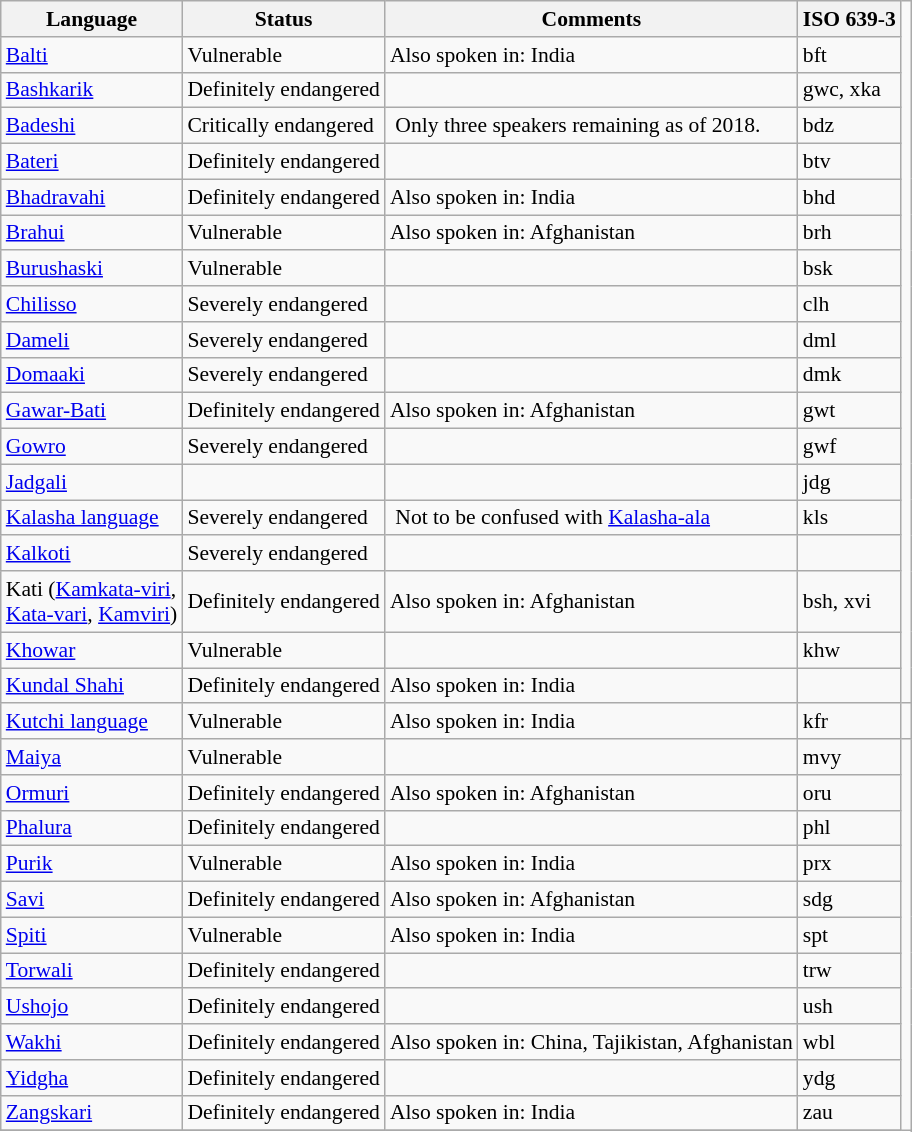<table class="sortable wikitable" align="center" style="font-size:90%">
<tr>
<th>Language</th>
<th>Status</th>
<th>Comments</th>
<th>ISO 639-3</th>
</tr>
<tr>
<td><a href='#'>Balti</a></td>
<td data-sort-value="4_vulnerable">Vulnerable</td>
<td>Also spoken in: India</td>
<td>bft</td>
</tr>
<tr>
<td><a href='#'>Bashkarik</a></td>
<td data-sort-value="3_definitely_endangered">Definitely endangered</td>
<td> </td>
<td>gwc, xka</td>
</tr>
<tr>
<td><a href='#'>Badeshi</a></td>
<td data-sort-value="1_critically_endangered">Critically endangered</td>
<td> Only three speakers remaining as of 2018.</td>
<td>bdz</td>
</tr>
<tr>
<td><a href='#'>Bateri</a></td>
<td data-sort-value="3_definitely_endangered">Definitely endangered</td>
<td> </td>
<td>btv</td>
</tr>
<tr>
<td><a href='#'>Bhadravahi</a></td>
<td data-sort-value="3_definitely_endangered">Definitely endangered</td>
<td>Also spoken in: India</td>
<td>bhd</td>
</tr>
<tr>
<td><a href='#'>Brahui</a></td>
<td data-sort-value="4_vulnerable">Vulnerable</td>
<td>Also spoken in: Afghanistan</td>
<td>brh</td>
</tr>
<tr>
<td><a href='#'>Burushaski</a></td>
<td data-sort-value="4_vulnerable">Vulnerable</td>
<td> </td>
<td>bsk</td>
</tr>
<tr>
<td><a href='#'>Chilisso</a></td>
<td data-sort-value="2_severely_endangered">Severely endangered</td>
<td> </td>
<td>clh</td>
</tr>
<tr>
<td><a href='#'>Dameli</a></td>
<td data-sort-value="2_severely_endangered">Severely endangered</td>
<td> </td>
<td>dml</td>
</tr>
<tr>
<td><a href='#'>Domaaki</a></td>
<td data-sort-value="2_severely_endangered">Severely endangered</td>
<td> </td>
<td>dmk</td>
</tr>
<tr>
<td><a href='#'>Gawar-Bati</a></td>
<td data-sort-value="3_definitely_endangered">Definitely endangered</td>
<td>Also spoken in: Afghanistan</td>
<td>gwt</td>
</tr>
<tr>
<td><a href='#'>Gowro</a></td>
<td data-sort-value="2_severely_endangered">Severely endangered</td>
<td> </td>
<td>gwf</td>
</tr>
<tr>
<td><a href='#'>Jadgali</a></td>
<td data-sort-value="3_definitely_endangered"></td>
<td></td>
<td>jdg</td>
</tr>
<tr>
<td><a href='#'>Kalasha language</a></td>
<td data-sort-value="2_severely_endangered">Severely endangered</td>
<td> Not to be confused with <a href='#'>Kalasha-ala</a></td>
<td>kls</td>
</tr>
<tr>
<td><a href='#'>Kalkoti</a></td>
<td data-sort-value="2_severely_endangered">Severely endangered</td>
<td> </td>
<td> </td>
</tr>
<tr>
<td>Kati (<a href='#'>Kamkata-viri</a>,<br><a href='#'>Kata-vari</a>, <a href='#'>Kamviri</a>)</td>
<td data-sort-value="3_definitely_endangered">Definitely endangered</td>
<td>Also spoken in: Afghanistan</td>
<td>bsh, xvi</td>
</tr>
<tr>
<td><a href='#'>Khowar</a></td>
<td data-sort-value="4_vulnerable">Vulnerable</td>
<td> </td>
<td>khw</td>
</tr>
<tr>
<td><a href='#'>Kundal Shahi</a></td>
<td data-sort-value="3_definitely_endangered">Definitely endangered</td>
<td>Also spoken in: India</td>
<td> </td>
</tr>
<tr>
<td><a href='#'>Kutchi language</a></td>
<td>Vulnerable</td>
<td>Also spoken in: India</td>
<td>kfr</td>
<td></td>
</tr>
<tr>
<td><a href='#'>Maiya</a></td>
<td data-sort-value="4_vulnerable">Vulnerable</td>
<td> </td>
<td>mvy</td>
</tr>
<tr>
<td><a href='#'>Ormuri</a></td>
<td data-sort-value="3_definitely_endangered">Definitely endangered</td>
<td>Also spoken in: Afghanistan</td>
<td>oru</td>
</tr>
<tr>
<td><a href='#'>Phalura</a></td>
<td data-sort-value="3_definitely_endangered">Definitely endangered</td>
<td> </td>
<td>phl</td>
</tr>
<tr>
<td><a href='#'>Purik</a></td>
<td data-sort-value="4_vulnerable">Vulnerable</td>
<td>Also spoken in: India</td>
<td>prx</td>
</tr>
<tr>
<td><a href='#'>Savi</a></td>
<td data-sort-value="3_definitely_endangered">Definitely endangered</td>
<td>Also spoken in: Afghanistan</td>
<td>sdg</td>
</tr>
<tr>
<td><a href='#'>Spiti</a></td>
<td data-sort-value="4_vulnerable">Vulnerable</td>
<td>Also spoken in: India</td>
<td>spt</td>
</tr>
<tr>
<td><a href='#'>Torwali</a></td>
<td data-sort-value="3_definitely_endangered">Definitely endangered</td>
<td> </td>
<td>trw</td>
</tr>
<tr>
<td><a href='#'>Ushojo</a></td>
<td data-sort-value="3_definitely_endangered">Definitely endangered</td>
<td> </td>
<td>ush</td>
</tr>
<tr>
<td><a href='#'>Wakhi</a></td>
<td data-sort-value="3_definitely_endangered">Definitely endangered</td>
<td>Also spoken in: China, Tajikistan, Afghanistan</td>
<td>wbl</td>
</tr>
<tr>
<td><a href='#'>Yidgha</a></td>
<td data-sort-value="3_definitely_endangered">Definitely endangered</td>
<td> </td>
<td>ydg</td>
</tr>
<tr>
<td><a href='#'>Zangskari</a></td>
<td data-sort-value="3_definitely_endangered">Definitely endangered</td>
<td>Also spoken in: India</td>
<td>zau</td>
</tr>
<tr>
</tr>
</table>
